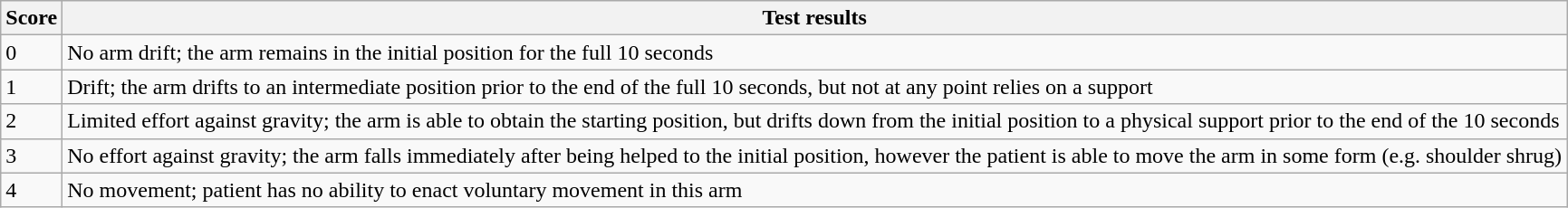<table class="wikitable">
<tr>
<th>Score</th>
<th>Test results</th>
</tr>
<tr>
<td>0</td>
<td>No arm drift; the arm remains in the initial position for the full 10 seconds</td>
</tr>
<tr>
<td>1</td>
<td>Drift; the arm drifts to an intermediate position prior to the end of the full 10 seconds, but not at any point relies on a support</td>
</tr>
<tr>
<td>2</td>
<td>Limited effort against gravity; the arm is able to obtain the starting position, but drifts down from the initial position to a physical support prior to the end of the 10 seconds</td>
</tr>
<tr>
<td>3</td>
<td>No effort against gravity; the arm falls immediately after being helped to the initial position, however the patient is able to move the arm in some form (e.g. shoulder shrug)</td>
</tr>
<tr>
<td>4</td>
<td>No movement; patient has no ability to enact voluntary movement in this arm</td>
</tr>
</table>
